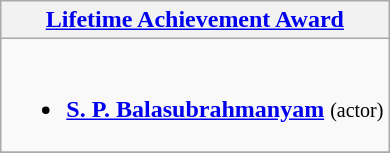<table class="wikitable">
<tr>
<th colspan=2><a href='#'>Lifetime Achievement Award</a></th>
</tr>
<tr>
<td colspan=2><br><ul><li><strong><a href='#'>S. P. Balasubrahmanyam</a></strong> <small>(actor)</small></li></ul></td>
</tr>
<tr>
</tr>
</table>
